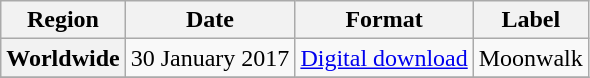<table class="wikitable sortable plainrowheaders" style="text-align:center">
<tr>
<th>Region</th>
<th>Date</th>
<th>Format</th>
<th>Label</th>
</tr>
<tr>
<th scope="row">Worldwide</th>
<td>30 January 2017</td>
<td><a href='#'>Digital download</a></td>
<td>Moonwalk</td>
</tr>
<tr>
</tr>
</table>
